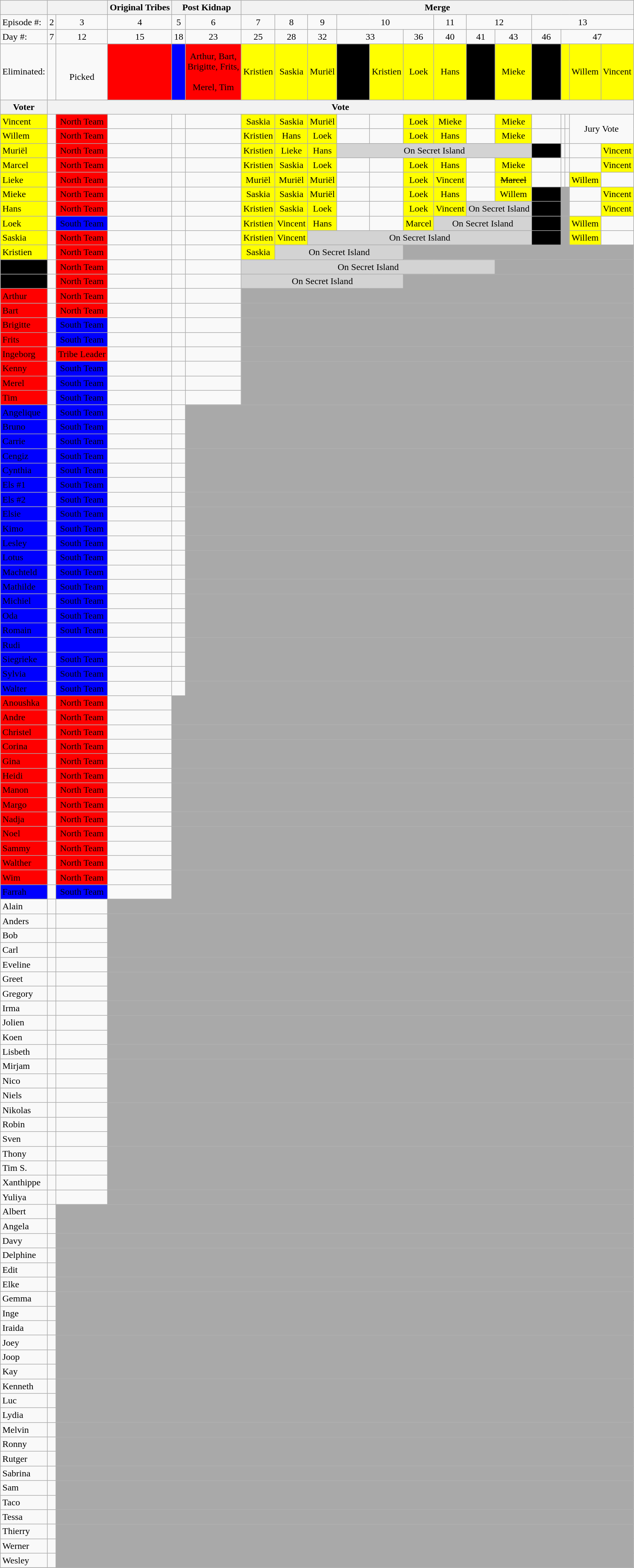<table class="wikitable" style="text-align:center">
<tr>
<th></th>
<th colspan=2></th>
<th colspan=1>Original Tribes</th>
<th colspan=2>Post Kidnap</th>
<th colspan=15>Merge</th>
</tr>
<tr>
<td align="left">Episode #:</td>
<td>2</td>
<td>3</td>
<td>4</td>
<td>5</td>
<td>6</td>
<td colspan=1>7</td>
<td colspan=1>8</td>
<td>9</td>
<td colspan=3>10</td>
<td colspan=1>11</td>
<td colspan=2>12</td>
<td colspan=5>13</td>
</tr>
<tr>
<td align="left">Day #:</td>
<td>7</td>
<td>12</td>
<td>15</td>
<td>18</td>
<td>23</td>
<td colspan=1>25</td>
<td colspan=1>28</td>
<td>32</td>
<td colspan=2>33</td>
<td colspan=1>36</td>
<td colspan=1>40</td>
<td colspan=1>41</td>
<td colspan=1>43</td>
<td colspan=1>46</td>
<td colspan=4>47</td>
</tr>
<tr>
<td align="left">Eliminated:</td>
<td></td>
<td><br>Picked</td>
<td bgcolor="red"><br><br><br><br><br></td>
<td bgcolor="blue"><span></span></td>
<td bgcolor="red">Arthur, Bart,<br>Brigitte, Frits,<br><br>Merel, Tim</td>
<td bgcolor="yellow">Kristien<br></td>
<td bgcolor="yellow">Saskia<br></td>
<td bgcolor="yellow">Muriël<br></td>
<td bgcolor="black"><span>Nelleke<br></span></td>
<td bgcolor="yellow">Kristien<br></td>
<td bgcolor="yellow">Loek<br></td>
<td bgcolor="yellow">Hans<br></td>
<td bgcolor="black"><span>Frans<br></span></td>
<td bgcolor="yellow">Mieke<br></td>
<td bgcolor="black"><span>Muriël<br></span></td>
<td colspan=2 bgcolor="yellow"><br></td>
<td bgcolor="yellow">Willem<br></td>
<td bgcolor="yellow">Vincent<br></td>
</tr>
<tr>
<th>Voter</th>
<th colspan=20>Vote</th>
</tr>
<tr>
<td align="left" bgcolor="yellow">Vincent</td>
<td></td>
<td bgcolor="red">North Team</td>
<td></td>
<td></td>
<td></td>
<td bgcolor="yellow">Saskia</td>
<td bgcolor="yellow">Saskia</td>
<td bgcolor="yellow">Muriël</td>
<td></td>
<td></td>
<td bgcolor="yellow">Loek</td>
<td bgcolor="yellow">Mieke</td>
<td></td>
<td bgcolor="yellow">Mieke</td>
<td></td>
<td></td>
<td></td>
<td colspan=2 rowspan=2>Jury Vote</td>
</tr>
<tr>
<td align="left" bgcolor="yellow">Willem</td>
<td></td>
<td bgcolor="red">North Team</td>
<td></td>
<td></td>
<td></td>
<td bgcolor="yellow">Kristien</td>
<td bgcolor="yellow">Hans</td>
<td bgcolor="yellow">Loek</td>
<td></td>
<td></td>
<td bgcolor="yellow">Loek</td>
<td bgcolor="yellow">Hans</td>
<td></td>
<td bgcolor="yellow">Mieke</td>
<td></td>
<td></td>
<td></td>
</tr>
<tr>
<td align="left" bgcolor="yellow">Muriël</td>
<td></td>
<td bgcolor="red">North Team</td>
<td></td>
<td></td>
<td></td>
<td bgcolor="yellow">Kristien</td>
<td bgcolor="yellow">Lieke</td>
<td bgcolor="yellow">Hans</td>
<td bgcolor="lightgray" colspan=6>On Secret Island</td>
<td bgcolor="black"><span>Loek</span></td>
<td></td>
<td></td>
<td></td>
<td bgcolor="yellow">Vincent</td>
</tr>
<tr>
<td align="left" bgcolor="yellow">Marcel</td>
<td></td>
<td bgcolor="red">North Team</td>
<td></td>
<td></td>
<td></td>
<td bgcolor="yellow">Kristien</td>
<td bgcolor="yellow">Saskia</td>
<td bgcolor="yellow">Loek</td>
<td></td>
<td></td>
<td bgcolor="yellow">Loek</td>
<td bgcolor="yellow">Hans</td>
<td></td>
<td bgcolor="yellow">Mieke</td>
<td></td>
<td></td>
<td></td>
<td></td>
<td bgcolor="yellow">Vincent</td>
</tr>
<tr>
<td align="left" bgcolor="yellow">Lieke</td>
<td></td>
<td bgcolor="red">North Team</td>
<td></td>
<td></td>
<td></td>
<td bgcolor="yellow">Muriël</td>
<td bgcolor="yellow">Muriël</td>
<td bgcolor="yellow">Muriël</td>
<td></td>
<td></td>
<td bgcolor="yellow">Loek</td>
<td bgcolor="yellow">Vincent</td>
<td></td>
<td bgcolor="yellow"><s>Marcel</s></td>
<td></td>
<td></td>
<td></td>
<td bgcolor="yellow">Willem</td>
<td></td>
</tr>
<tr>
<td align="left" bgcolor="yellow">Mieke</td>
<td></td>
<td bgcolor="red">North Team</td>
<td></td>
<td></td>
<td></td>
<td bgcolor="yellow">Saskia</td>
<td bgcolor="yellow">Saskia</td>
<td bgcolor="yellow">Muriël</td>
<td></td>
<td></td>
<td bgcolor="yellow">Loek</td>
<td bgcolor="yellow">Hans</td>
<td></td>
<td bgcolor="yellow">Willem</td>
<td bgcolor="black"><span>Muriël</span></td>
<td bgcolor="darkgray" colspan=2></td>
<td></td>
<td bgcolor="yellow">Vincent</td>
</tr>
<tr>
<td align="left" bgcolor="yellow">Hans</td>
<td></td>
<td bgcolor="red">North Team</td>
<td></td>
<td></td>
<td></td>
<td bgcolor="yellow">Kristien</td>
<td bgcolor="yellow">Saskia</td>
<td bgcolor="yellow">Loek</td>
<td></td>
<td></td>
<td bgcolor="yellow">Loek</td>
<td bgcolor="yellow">Vincent</td>
<td bgcolor="lightgray" colspan=2>On Secret Island</td>
<td bgcolor="black"><span>Muriël</span></td>
<td bgcolor="darkgray" colspan=2></td>
<td></td>
<td bgcolor="yellow">Vincent</td>
</tr>
<tr>
<td align="left" bgcolor="yellow">Loek</td>
<td></td>
<td bgcolor="blue"><span>South Team</span></td>
<td></td>
<td></td>
<td></td>
<td bgcolor="yellow">Kristien</td>
<td bgcolor="yellow">Vincent</td>
<td bgcolor="yellow">Hans</td>
<td></td>
<td></td>
<td bgcolor="yellow">Marcel</td>
<td bgcolor="lightgray" colspan=3>On Secret Island</td>
<td bgcolor="black"><span>Muriël</span></td>
<td bgcolor="darkgray" colspan=2></td>
<td bgcolor="yellow">Willem</td>
<td></td>
</tr>
<tr>
<td align="left" bgcolor="yellow">Saskia</td>
<td></td>
<td bgcolor="red">North Team</td>
<td></td>
<td></td>
<td></td>
<td bgcolor="yellow">Kristien</td>
<td bgcolor="yellow">Vincent</td>
<td bgcolor="lightgray" colspan=7>On Secret Island</td>
<td bgcolor="black"><span>Muriël</span></td>
<td bgcolor="darkgray" colspan=2></td>
<td bgcolor="yellow">Willem</td>
<td></td>
</tr>
<tr>
<td align="left" bgcolor="yellow">Kristien</td>
<td></td>
<td bgcolor="red">North Team</td>
<td></td>
<td></td>
<td></td>
<td bgcolor="yellow">Saskia</td>
<td bgcolor="lightgray" colspan=4>On Secret Island</td>
<td bgcolor="darkgray" colspan=9></td>
</tr>
<tr>
<td align="left "bgcolor="black"><span>Frans</span></td>
<td></td>
<td bgcolor="red">North Team</td>
<td></td>
<td></td>
<td></td>
<td bgcolor="lightgray" colspan=8>On Secret Island</td>
<td bgcolor="darkgray" colspan=6></td>
</tr>
<tr>
<td align="left "bgcolor="black"><span>Nelleke</span></td>
<td></td>
<td bgcolor="red">North Team</td>
<td></td>
<td></td>
<td></td>
<td bgcolor="lightgray" colspan=5>On Secret Island</td>
<td bgcolor="darkgray" colspan=9></td>
</tr>
<tr>
<td align="left" bgcolor="red">Arthur</td>
<td></td>
<td bgcolor="red">North Team</td>
<td></td>
<td></td>
<td></td>
<td bgcolor="darkgray" colspan=14></td>
</tr>
<tr>
<td align="left" bgcolor="red">Bart</td>
<td></td>
<td bgcolor="red">North Team</td>
<td></td>
<td></td>
<td></td>
<td bgcolor="darkgray" colspan=14></td>
</tr>
<tr>
<td align="left" bgcolor="red">Brigitte</td>
<td></td>
<td bgcolor="blue"><span>South Team</span></td>
<td></td>
<td></td>
<td></td>
<td bgcolor="darkgray" colspan=14></td>
</tr>
<tr>
<td align="left" bgcolor="red">Frits</td>
<td></td>
<td bgcolor="blue"><span>South Team</span></td>
<td></td>
<td></td>
<td></td>
<td bgcolor="darkgray" colspan=14></td>
</tr>
<tr>
<td align="left" bgcolor="red">Ingeborg</td>
<td></td>
<td bgcolor="red">Tribe Leader</td>
<td></td>
<td></td>
<td></td>
<td bgcolor="darkgray" colspan=14></td>
</tr>
<tr>
<td align="left" bgcolor="red">Kenny</td>
<td></td>
<td bgcolor="blue"><span>South Team</span></td>
<td></td>
<td></td>
<td></td>
<td bgcolor="darkgray" colspan=14></td>
</tr>
<tr>
<td align="left" bgcolor="red">Merel</td>
<td></td>
<td bgcolor="blue"><span>South Team</span></td>
<td></td>
<td></td>
<td></td>
<td bgcolor="darkgray" colspan=14></td>
</tr>
<tr>
<td align="left" bgcolor="red">Tim</td>
<td></td>
<td bgcolor="blue"><span>South Team</span></td>
<td></td>
<td></td>
<td></td>
<td bgcolor="darkgray" colspan=14></td>
</tr>
<tr>
<td align="left" bgcolor="blue"><span>Angelique</span></td>
<td></td>
<td bgcolor="blue"><span>South Team</span></td>
<td></td>
<td></td>
<td bgcolor="darkgray" colspan=15></td>
</tr>
<tr>
<td align="left" bgcolor="blue"><span>Bruno</span></td>
<td></td>
<td bgcolor="blue"><span>South Team</span></td>
<td></td>
<td></td>
<td bgcolor="darkgray" colspan=15></td>
</tr>
<tr>
<td align="left" bgcolor="blue"><span>Carrie</span></td>
<td></td>
<td bgcolor="blue"><span>South Team</span></td>
<td></td>
<td></td>
<td bgcolor="darkgray" colspan=15></td>
</tr>
<tr>
<td align="left" bgcolor="blue"><span>Cengiz</span></td>
<td></td>
<td bgcolor="blue"><span>South Team</span></td>
<td></td>
<td></td>
<td bgcolor="darkgray" colspan=15></td>
</tr>
<tr>
<td align="left" bgcolor="blue"><span>Cynthia</span></td>
<td></td>
<td bgcolor="blue"><span>South Team</span></td>
<td></td>
<td></td>
<td bgcolor="darkgray" colspan=15></td>
</tr>
<tr>
<td align="left" bgcolor="blue"><span>Els #1</span></td>
<td></td>
<td bgcolor="blue"><span>South Team</span></td>
<td></td>
<td></td>
<td bgcolor="darkgray" colspan=15></td>
</tr>
<tr>
<td align="left" bgcolor="blue"><span>Els #2</span></td>
<td></td>
<td bgcolor="blue"><span>South Team</span></td>
<td></td>
<td></td>
<td bgcolor="darkgray" colspan=15></td>
</tr>
<tr>
<td align="left" bgcolor="blue"><span>Elsie</span></td>
<td></td>
<td bgcolor="blue"><span>South Team</span></td>
<td></td>
<td></td>
<td bgcolor="darkgray" colspan=15></td>
</tr>
<tr>
<td align="left" bgcolor="blue"><span>Kimo</span></td>
<td></td>
<td bgcolor="blue"><span>South Team</span></td>
<td></td>
<td></td>
<td bgcolor="darkgray" colspan=15></td>
</tr>
<tr>
<td align="left" bgcolor="blue"><span>Lesley</span></td>
<td></td>
<td bgcolor="blue"><span>South Team</span></td>
<td></td>
<td></td>
<td bgcolor="darkgray" colspan=15></td>
</tr>
<tr>
<td align="left" bgcolor="blue"><span>Lotus</span></td>
<td></td>
<td bgcolor="blue"><span>South Team</span></td>
<td></td>
<td></td>
<td bgcolor="darkgray" colspan=15></td>
</tr>
<tr>
<td align="left" bgcolor="blue"><span>Machteld</span></td>
<td></td>
<td bgcolor="blue"><span>South Team</span></td>
<td></td>
<td></td>
<td bgcolor="darkgray" colspan=15></td>
</tr>
<tr>
<td align="left" bgcolor="blue"><span>Mathilde</span></td>
<td></td>
<td bgcolor="blue"><span>South Team</span></td>
<td></td>
<td></td>
<td bgcolor="darkgray" colspan=15></td>
</tr>
<tr>
<td align="left" bgcolor="blue"><span>Michiel</span></td>
<td></td>
<td bgcolor="blue"><span>South Team</span></td>
<td></td>
<td></td>
<td bgcolor="darkgray" colspan=15></td>
</tr>
<tr>
<td align="left" bgcolor="blue"><span>Oda</span></td>
<td></td>
<td bgcolor="blue"><span>South Team</span></td>
<td></td>
<td></td>
<td bgcolor="darkgray" colspan=15></td>
</tr>
<tr>
<td align="left" bgcolor="blue"><span>Romain</span></td>
<td></td>
<td bgcolor="blue"><span>South Team</span></td>
<td></td>
<td></td>
<td bgcolor="darkgray" colspan=15></td>
</tr>
<tr>
<td align="left" bgcolor="blue"><span>Rudi</span></td>
<td></td>
<td bgcolor="blue"><span></span></td>
<td></td>
<td></td>
<td bgcolor="darkgray" colspan=15></td>
</tr>
<tr>
<td align="left" bgcolor="blue"><span>Siegrieke</span></td>
<td></td>
<td bgcolor="blue"><span>South Team</span></td>
<td></td>
<td></td>
<td bgcolor="darkgray" colspan=15></td>
</tr>
<tr>
<td align="left" bgcolor="blue"><span>Sylvia</span></td>
<td></td>
<td bgcolor="blue"><span>South Team</span></td>
<td></td>
<td></td>
<td bgcolor="darkgray" colspan=15></td>
</tr>
<tr>
<td align="left" bgcolor="blue"><span>Walter</span></td>
<td></td>
<td bgcolor="blue"><span>South Team</span></td>
<td></td>
<td></td>
<td bgcolor="darkgray" colspan=15></td>
</tr>
<tr>
<td align="left" bgcolor="red">Anoushka</td>
<td></td>
<td bgcolor="red">North Team</td>
<td></td>
<td bgcolor="darkgray" colspan=16></td>
</tr>
<tr>
<td align="left" bgcolor="red">Andre</td>
<td></td>
<td bgcolor="red">North Team</td>
<td></td>
<td bgcolor="darkgray" colspan=16></td>
</tr>
<tr>
<td align="left" bgcolor="red">Christel</td>
<td></td>
<td bgcolor="red">North Team</td>
<td></td>
<td bgcolor="darkgray" colspan=16></td>
</tr>
<tr>
<td align="left" bgcolor="red">Corina</td>
<td></td>
<td bgcolor="red">North Team</td>
<td></td>
<td bgcolor="darkgray" colspan=16></td>
</tr>
<tr>
<td align="left" bgcolor="red">Gina</td>
<td></td>
<td bgcolor="red">North Team</td>
<td></td>
<td bgcolor="darkgray" colspan=16></td>
</tr>
<tr>
<td align="left" bgcolor="red">Heidi</td>
<td></td>
<td bgcolor="red">North Team</td>
<td></td>
<td bgcolor="darkgray" colspan=16></td>
</tr>
<tr>
<td align="left" bgcolor="red">Manon</td>
<td></td>
<td bgcolor="red">North Team</td>
<td></td>
<td bgcolor="darkgray" colspan=16></td>
</tr>
<tr>
<td align="left" bgcolor="red">Margo</td>
<td></td>
<td bgcolor="red">North Team</td>
<td></td>
<td bgcolor="darkgray" colspan=16></td>
</tr>
<tr>
<td align="left" bgcolor="red">Nadja</td>
<td></td>
<td bgcolor="red">North Team</td>
<td></td>
<td bgcolor="darkgray" colspan=16></td>
</tr>
<tr>
<td align="left" bgcolor="red">Noel</td>
<td></td>
<td bgcolor="red">North Team</td>
<td></td>
<td bgcolor="darkgray" colspan=16></td>
</tr>
<tr>
<td align="left" bgcolor="red">Sammy</td>
<td></td>
<td bgcolor="red">North Team</td>
<td></td>
<td bgcolor="darkgray" colspan=16></td>
</tr>
<tr>
<td align="left" bgcolor="red">Walther</td>
<td></td>
<td bgcolor="red">North Team</td>
<td></td>
<td bgcolor="darkgray" colspan=16></td>
</tr>
<tr>
<td align="left" bgcolor="red">Wim</td>
<td></td>
<td bgcolor="red">North Team</td>
<td></td>
<td bgcolor="darkgray" colspan=16></td>
</tr>
<tr>
<td align="left" bgcolor="blue"><span>Farrah</span></td>
<td></td>
<td bgcolor="blue"><span>South Team</span></td>
<td></td>
<td bgcolor="darkgray" colspan=16></td>
</tr>
<tr>
<td align="left">Alain</td>
<td></td>
<td></td>
<td bgcolor="darkgray" colspan=17></td>
</tr>
<tr>
<td align="left">Anders</td>
<td></td>
<td></td>
<td bgcolor="darkgray" colspan=17></td>
</tr>
<tr>
<td align="left">Bob</td>
<td></td>
<td></td>
<td bgcolor="darkgray" colspan=17></td>
</tr>
<tr>
<td align="left">Carl</td>
<td></td>
<td></td>
<td bgcolor="darkgray" colspan=17></td>
</tr>
<tr>
<td align="left">Eveline</td>
<td></td>
<td></td>
<td bgcolor="darkgray" colspan=17></td>
</tr>
<tr>
<td align="left">Greet</td>
<td></td>
<td></td>
<td bgcolor="darkgray" colspan=17></td>
</tr>
<tr>
<td align="left">Gregory</td>
<td></td>
<td></td>
<td bgcolor="darkgray" colspan=17></td>
</tr>
<tr>
<td align="left">Irma</td>
<td></td>
<td></td>
<td bgcolor="darkgray" colspan=17></td>
</tr>
<tr>
<td align="left">Jolien</td>
<td></td>
<td></td>
<td bgcolor="darkgray" colspan=17></td>
</tr>
<tr>
<td align="left">Koen</td>
<td></td>
<td></td>
<td bgcolor="darkgray" colspan=17></td>
</tr>
<tr>
<td align="left">Lisbeth</td>
<td></td>
<td></td>
<td bgcolor="darkgray" colspan=17></td>
</tr>
<tr>
<td align="left">Mirjam</td>
<td></td>
<td></td>
<td bgcolor="darkgray" colspan=17></td>
</tr>
<tr>
<td align="left">Nico</td>
<td></td>
<td></td>
<td bgcolor="darkgray" colspan=17></td>
</tr>
<tr>
<td align="left">Niels</td>
<td></td>
<td></td>
<td bgcolor="darkgray" colspan=17></td>
</tr>
<tr>
<td align="left">Nikolas</td>
<td></td>
<td></td>
<td bgcolor="darkgray" colspan=17></td>
</tr>
<tr>
<td align="left">Robin</td>
<td></td>
<td></td>
<td bgcolor="darkgray" colspan=17></td>
</tr>
<tr>
<td align="left">Sven</td>
<td></td>
<td></td>
<td bgcolor="darkgray" colspan=17></td>
</tr>
<tr>
<td align="left">Thony</td>
<td></td>
<td></td>
<td bgcolor="darkgray" colspan=17></td>
</tr>
<tr>
<td align="left">Tim S.</td>
<td></td>
<td></td>
<td bgcolor="darkgray" colspan=17></td>
</tr>
<tr>
<td align="left">Xanthippe</td>
<td></td>
<td></td>
<td bgcolor="darkgray" colspan=17></td>
</tr>
<tr>
<td align="left">Yuliya</td>
<td></td>
<td></td>
<td bgcolor="darkgray" colspan=17></td>
</tr>
<tr>
<td align="left">Albert</td>
<td></td>
<td bgcolor="darkgray" colspan=18></td>
</tr>
<tr>
<td align="left">Angela</td>
<td></td>
<td bgcolor="darkgray" colspan=18></td>
</tr>
<tr>
<td align="left">Davy</td>
<td></td>
<td bgcolor="darkgray" colspan=18></td>
</tr>
<tr>
<td align="left">Delphine</td>
<td></td>
<td bgcolor="darkgray" colspan=18></td>
</tr>
<tr>
<td align="left">Edit</td>
<td></td>
<td bgcolor="darkgray" colspan=18></td>
</tr>
<tr>
<td align="left">Elke</td>
<td></td>
<td bgcolor="darkgray" colspan=18></td>
</tr>
<tr>
<td align="left">Gemma</td>
<td></td>
<td bgcolor="darkgray" colspan=18></td>
</tr>
<tr>
<td align="left">Inge</td>
<td></td>
<td bgcolor="darkgray" colspan=18></td>
</tr>
<tr>
<td align="left">Iraida</td>
<td></td>
<td bgcolor="darkgray" colspan=18></td>
</tr>
<tr>
<td align="left">Joey</td>
<td></td>
<td bgcolor="darkgray" colspan=18></td>
</tr>
<tr>
<td align="left">Joop</td>
<td></td>
<td bgcolor="darkgray" colspan=18></td>
</tr>
<tr>
<td align="left">Kay</td>
<td></td>
<td bgcolor="darkgray" colspan=18></td>
</tr>
<tr>
<td align="left">Kenneth</td>
<td></td>
<td bgcolor="darkgray" colspan=18></td>
</tr>
<tr>
<td align="left">Luc</td>
<td></td>
<td bgcolor="darkgray" colspan=18></td>
</tr>
<tr>
<td align="left">Lydia</td>
<td></td>
<td bgcolor="darkgray" colspan=18></td>
</tr>
<tr>
<td align="left">Melvin</td>
<td></td>
<td bgcolor="darkgray" colspan=18></td>
</tr>
<tr>
<td align="left">Ronny</td>
<td></td>
<td bgcolor="darkgray" colspan=18></td>
</tr>
<tr>
<td align="left">Rutger</td>
<td></td>
<td bgcolor="darkgray" colspan=18></td>
</tr>
<tr>
<td align="left">Sabrina</td>
<td></td>
<td bgcolor="darkgray" colspan=18></td>
</tr>
<tr>
<td align="left">Sam</td>
<td></td>
<td bgcolor="darkgray" colspan=18></td>
</tr>
<tr>
<td align="left">Taco</td>
<td></td>
<td bgcolor="darkgray" colspan=18></td>
</tr>
<tr>
<td align="left">Tessa</td>
<td></td>
<td bgcolor="darkgray" colspan=18></td>
</tr>
<tr>
<td align="left">Thierry</td>
<td></td>
<td bgcolor="darkgray" colspan=18></td>
</tr>
<tr>
<td align="left">Werner</td>
<td></td>
<td bgcolor="darkgray" colspan=18></td>
</tr>
<tr>
<td align="left">Wesley</td>
<td></td>
<td bgcolor="darkgray" colspan=18></td>
</tr>
<tr>
</tr>
</table>
